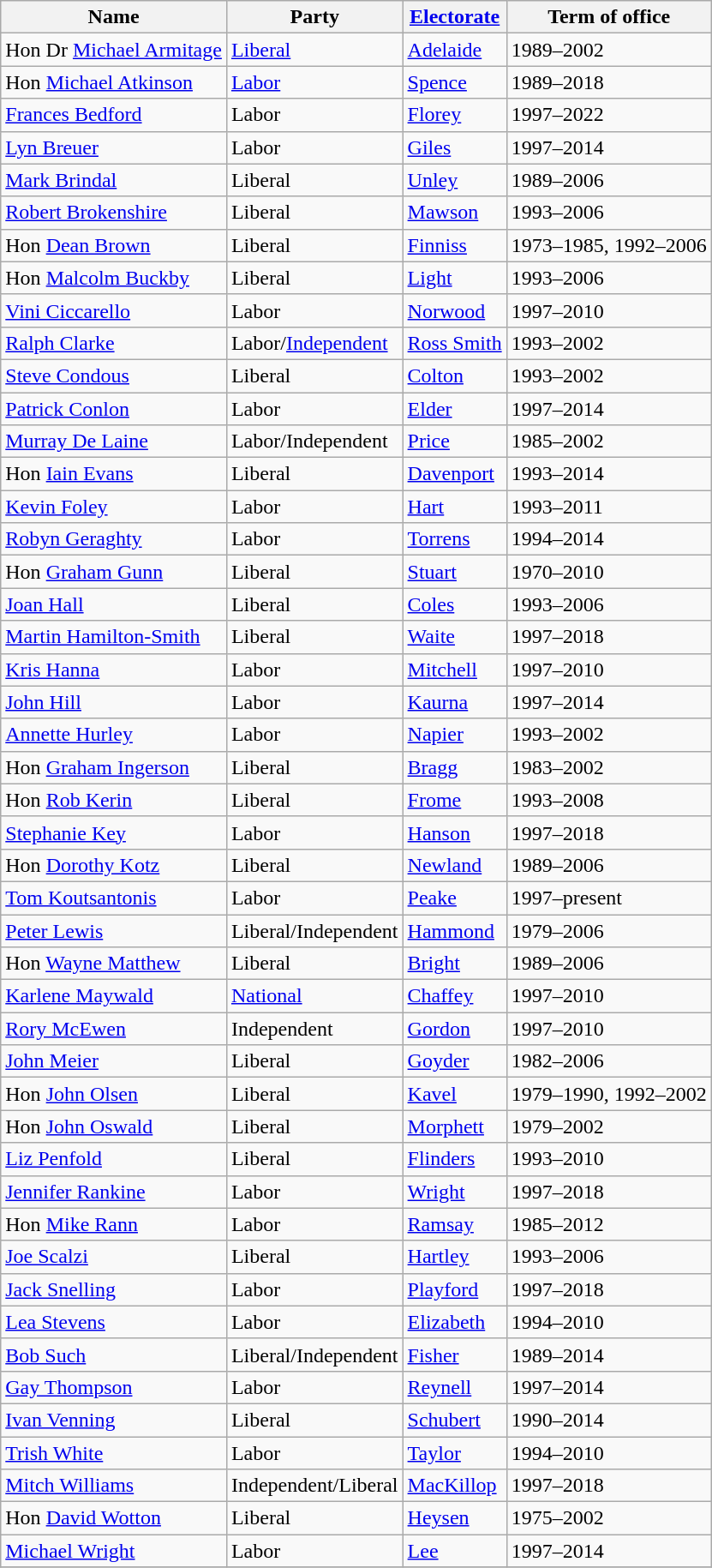<table class="wikitable sortable">
<tr>
<th>Name</th>
<th>Party</th>
<th><a href='#'>Electorate</a></th>
<th>Term of office</th>
</tr>
<tr>
<td>Hon Dr <a href='#'>Michael Armitage</a></td>
<td><a href='#'>Liberal</a></td>
<td><a href='#'>Adelaide</a></td>
<td>1989–2002</td>
</tr>
<tr>
<td>Hon <a href='#'>Michael Atkinson</a></td>
<td><a href='#'>Labor</a></td>
<td><a href='#'>Spence</a></td>
<td>1989–2018</td>
</tr>
<tr>
<td><a href='#'>Frances Bedford</a></td>
<td>Labor</td>
<td><a href='#'>Florey</a></td>
<td>1997–2022</td>
</tr>
<tr>
<td><a href='#'>Lyn Breuer</a></td>
<td>Labor</td>
<td><a href='#'>Giles</a></td>
<td>1997–2014</td>
</tr>
<tr>
<td><a href='#'>Mark Brindal</a></td>
<td>Liberal</td>
<td><a href='#'>Unley</a></td>
<td>1989–2006</td>
</tr>
<tr>
<td><a href='#'>Robert Brokenshire</a></td>
<td>Liberal</td>
<td><a href='#'>Mawson</a></td>
<td>1993–2006</td>
</tr>
<tr>
<td>Hon <a href='#'>Dean Brown</a></td>
<td>Liberal</td>
<td><a href='#'>Finniss</a></td>
<td>1973–1985, 1992–2006</td>
</tr>
<tr>
<td>Hon <a href='#'>Malcolm Buckby</a></td>
<td>Liberal</td>
<td><a href='#'>Light</a></td>
<td>1993–2006</td>
</tr>
<tr>
<td><a href='#'>Vini Ciccarello</a></td>
<td>Labor</td>
<td><a href='#'>Norwood</a></td>
<td>1997–2010</td>
</tr>
<tr>
<td><a href='#'>Ralph Clarke</a></td>
<td>Labor/<a href='#'>Independent</a> </td>
<td><a href='#'>Ross Smith</a></td>
<td>1993–2002</td>
</tr>
<tr>
<td><a href='#'>Steve Condous</a></td>
<td>Liberal</td>
<td><a href='#'>Colton</a></td>
<td>1993–2002</td>
</tr>
<tr>
<td><a href='#'>Patrick Conlon</a></td>
<td>Labor</td>
<td><a href='#'>Elder</a></td>
<td>1997–2014</td>
</tr>
<tr>
<td><a href='#'>Murray De Laine</a></td>
<td>Labor/Independent </td>
<td><a href='#'>Price</a></td>
<td>1985–2002</td>
</tr>
<tr>
<td>Hon <a href='#'>Iain Evans</a></td>
<td>Liberal</td>
<td><a href='#'>Davenport</a></td>
<td>1993–2014</td>
</tr>
<tr>
<td><a href='#'>Kevin Foley</a></td>
<td>Labor</td>
<td><a href='#'>Hart</a></td>
<td>1993–2011</td>
</tr>
<tr>
<td><a href='#'>Robyn Geraghty</a></td>
<td>Labor</td>
<td><a href='#'>Torrens</a></td>
<td>1994–2014</td>
</tr>
<tr>
<td>Hon <a href='#'>Graham Gunn</a></td>
<td>Liberal</td>
<td><a href='#'>Stuart</a></td>
<td>1970–2010</td>
</tr>
<tr>
<td><a href='#'>Joan Hall</a></td>
<td>Liberal</td>
<td><a href='#'>Coles</a></td>
<td>1993–2006</td>
</tr>
<tr>
<td><a href='#'>Martin Hamilton-Smith</a></td>
<td>Liberal</td>
<td><a href='#'>Waite</a></td>
<td>1997–2018</td>
</tr>
<tr>
<td><a href='#'>Kris Hanna</a></td>
<td>Labor</td>
<td><a href='#'>Mitchell</a></td>
<td>1997–2010</td>
</tr>
<tr>
<td><a href='#'>John Hill</a></td>
<td>Labor</td>
<td><a href='#'>Kaurna</a></td>
<td>1997–2014</td>
</tr>
<tr>
<td><a href='#'>Annette Hurley</a></td>
<td>Labor</td>
<td><a href='#'>Napier</a></td>
<td>1993–2002</td>
</tr>
<tr>
<td>Hon <a href='#'>Graham Ingerson</a></td>
<td>Liberal</td>
<td><a href='#'>Bragg</a></td>
<td>1983–2002</td>
</tr>
<tr>
<td>Hon <a href='#'>Rob Kerin</a></td>
<td>Liberal</td>
<td><a href='#'>Frome</a></td>
<td>1993–2008</td>
</tr>
<tr>
<td><a href='#'>Stephanie Key</a></td>
<td>Labor</td>
<td><a href='#'>Hanson</a></td>
<td>1997–2018</td>
</tr>
<tr>
<td>Hon <a href='#'>Dorothy Kotz</a></td>
<td>Liberal</td>
<td><a href='#'>Newland</a></td>
<td>1989–2006</td>
</tr>
<tr>
<td><a href='#'>Tom Koutsantonis</a></td>
<td>Labor</td>
<td><a href='#'>Peake</a></td>
<td>1997–present</td>
</tr>
<tr>
<td><a href='#'>Peter Lewis</a></td>
<td>Liberal/Independent </td>
<td><a href='#'>Hammond</a></td>
<td>1979–2006</td>
</tr>
<tr>
<td>Hon <a href='#'>Wayne Matthew</a></td>
<td>Liberal</td>
<td><a href='#'>Bright</a></td>
<td>1989–2006</td>
</tr>
<tr>
<td><a href='#'>Karlene Maywald</a></td>
<td><a href='#'>National</a></td>
<td><a href='#'>Chaffey</a></td>
<td>1997–2010</td>
</tr>
<tr>
<td><a href='#'>Rory McEwen</a></td>
<td>Independent</td>
<td><a href='#'>Gordon</a></td>
<td>1997–2010</td>
</tr>
<tr>
<td><a href='#'>John Meier</a></td>
<td>Liberal</td>
<td><a href='#'>Goyder</a></td>
<td>1982–2006</td>
</tr>
<tr>
<td>Hon <a href='#'>John Olsen</a></td>
<td>Liberal</td>
<td><a href='#'>Kavel</a></td>
<td>1979–1990, 1992–2002</td>
</tr>
<tr>
<td>Hon <a href='#'>John Oswald</a></td>
<td>Liberal</td>
<td><a href='#'>Morphett</a></td>
<td>1979–2002</td>
</tr>
<tr>
<td><a href='#'>Liz Penfold</a></td>
<td>Liberal</td>
<td><a href='#'>Flinders</a></td>
<td>1993–2010</td>
</tr>
<tr>
<td><a href='#'>Jennifer Rankine</a></td>
<td>Labor</td>
<td><a href='#'>Wright</a></td>
<td>1997–2018</td>
</tr>
<tr>
<td>Hon <a href='#'>Mike Rann</a></td>
<td>Labor</td>
<td><a href='#'>Ramsay</a></td>
<td>1985–2012</td>
</tr>
<tr>
<td><a href='#'>Joe Scalzi</a></td>
<td>Liberal</td>
<td><a href='#'>Hartley</a></td>
<td>1993–2006</td>
</tr>
<tr>
<td><a href='#'>Jack Snelling</a></td>
<td>Labor</td>
<td><a href='#'>Playford</a></td>
<td>1997–2018</td>
</tr>
<tr>
<td><a href='#'>Lea Stevens</a></td>
<td>Labor</td>
<td><a href='#'>Elizabeth</a></td>
<td>1994–2010</td>
</tr>
<tr>
<td><a href='#'>Bob Such</a></td>
<td>Liberal/Independent </td>
<td><a href='#'>Fisher</a></td>
<td>1989–2014</td>
</tr>
<tr>
<td><a href='#'>Gay Thompson</a></td>
<td>Labor</td>
<td><a href='#'>Reynell</a></td>
<td>1997–2014</td>
</tr>
<tr>
<td><a href='#'>Ivan Venning</a></td>
<td>Liberal</td>
<td><a href='#'>Schubert</a></td>
<td>1990–2014</td>
</tr>
<tr>
<td><a href='#'>Trish White</a></td>
<td>Labor</td>
<td><a href='#'>Taylor</a></td>
<td>1994–2010</td>
</tr>
<tr>
<td><a href='#'>Mitch Williams</a></td>
<td>Independent/Liberal </td>
<td><a href='#'>MacKillop</a></td>
<td>1997–2018</td>
</tr>
<tr>
<td>Hon <a href='#'>David Wotton</a></td>
<td>Liberal</td>
<td><a href='#'>Heysen</a></td>
<td>1975–2002</td>
</tr>
<tr>
<td><a href='#'>Michael Wright</a></td>
<td>Labor</td>
<td><a href='#'>Lee</a></td>
<td>1997–2014</td>
</tr>
<tr>
</tr>
</table>
